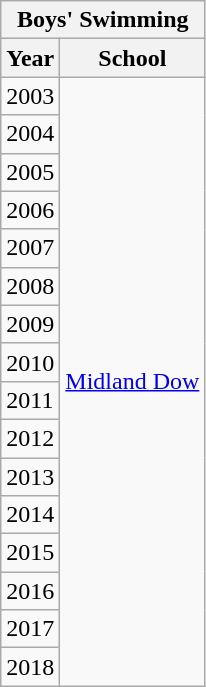<table class="wikitable collapsible">
<tr>
<th colspan=2>Boys' Swimming</th>
</tr>
<tr>
<th>Year</th>
<th>School</th>
</tr>
<tr>
<td>2003</td>
<td rowspan="16"><a href='#'>Midland Dow</a></td>
</tr>
<tr>
<td>2004</td>
</tr>
<tr>
<td>2005</td>
</tr>
<tr>
<td>2006</td>
</tr>
<tr>
<td>2007</td>
</tr>
<tr>
<td>2008</td>
</tr>
<tr>
<td>2009</td>
</tr>
<tr>
<td>2010</td>
</tr>
<tr>
<td>2011</td>
</tr>
<tr>
<td>2012</td>
</tr>
<tr>
<td>2013</td>
</tr>
<tr>
<td>2014</td>
</tr>
<tr>
<td>2015</td>
</tr>
<tr>
<td>2016</td>
</tr>
<tr>
<td>2017</td>
</tr>
<tr>
<td>2018</td>
</tr>
</table>
